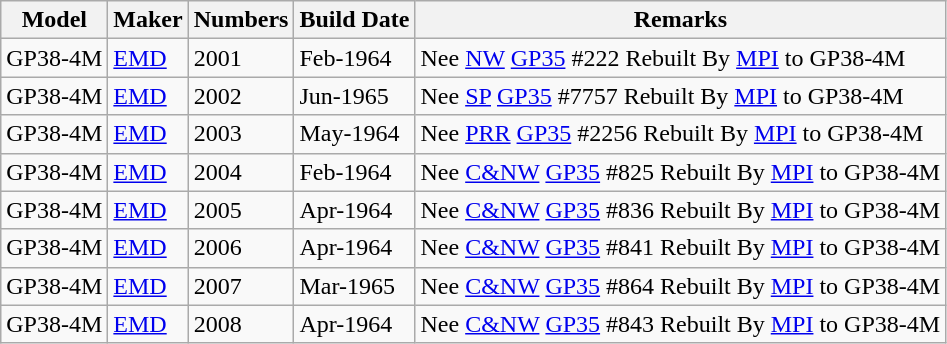<table class="wikitable sortable">
<tr>
<th>Model</th>
<th>Maker</th>
<th>Numbers</th>
<th>Build Date</th>
<th>Remarks</th>
</tr>
<tr>
<td>GP38-4M</td>
<td><a href='#'>EMD</a></td>
<td>2001</td>
<td>Feb-1964</td>
<td>Nee <a href='#'>NW</a> <a href='#'>GP35</a> #222 Rebuilt By <a href='#'>MPI</a> to GP38-4M</td>
</tr>
<tr>
<td>GP38-4M</td>
<td><a href='#'>EMD</a></td>
<td>2002</td>
<td>Jun-1965</td>
<td>Nee <a href='#'>SP</a> <a href='#'>GP35</a> #7757 Rebuilt By <a href='#'>MPI</a> to GP38-4M</td>
</tr>
<tr>
<td>GP38-4M</td>
<td><a href='#'>EMD</a></td>
<td>2003</td>
<td>May-1964</td>
<td>Nee <a href='#'>PRR</a> <a href='#'>GP35</a> #2256 Rebuilt By <a href='#'>MPI</a> to GP38-4M</td>
</tr>
<tr>
<td>GP38-4M</td>
<td><a href='#'>EMD</a></td>
<td>2004</td>
<td>Feb-1964</td>
<td>Nee <a href='#'>C&NW</a> <a href='#'>GP35</a> #825 Rebuilt By <a href='#'>MPI</a> to GP38-4M</td>
</tr>
<tr>
<td>GP38-4M</td>
<td><a href='#'>EMD</a></td>
<td>2005</td>
<td>Apr-1964</td>
<td>Nee <a href='#'>C&NW</a> <a href='#'>GP35</a> #836 Rebuilt By <a href='#'>MPI</a> to GP38-4M</td>
</tr>
<tr>
<td>GP38-4M</td>
<td><a href='#'>EMD</a></td>
<td>2006</td>
<td>Apr-1964</td>
<td>Nee <a href='#'>C&NW</a> <a href='#'>GP35</a> #841 Rebuilt By <a href='#'>MPI</a> to GP38-4M</td>
</tr>
<tr>
<td>GP38-4M</td>
<td><a href='#'>EMD</a></td>
<td>2007</td>
<td>Mar-1965</td>
<td>Nee <a href='#'>C&NW</a> <a href='#'>GP35</a> #864 Rebuilt By <a href='#'>MPI</a> to GP38-4M</td>
</tr>
<tr>
<td>GP38-4M</td>
<td><a href='#'>EMD</a></td>
<td>2008</td>
<td>Apr-1964</td>
<td>Nee <a href='#'>C&NW</a> <a href='#'>GP35</a> #843 Rebuilt By <a href='#'>MPI</a> to GP38-4M</td>
</tr>
</table>
